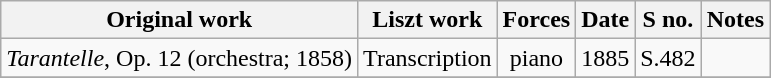<table class="wikitable">
<tr>
<th>Original work</th>
<th>Liszt work</th>
<th>Forces</th>
<th>Date</th>
<th>S no.</th>
<th>Notes</th>
</tr>
<tr>
<td><em>Tarantelle</em>, Op. 12 (orchestra; 1858)</td>
<td>Transcription</td>
<td style="text-align: center">piano</td>
<td>1885</td>
<td>S.482</td>
<td></td>
</tr>
<tr>
</tr>
</table>
